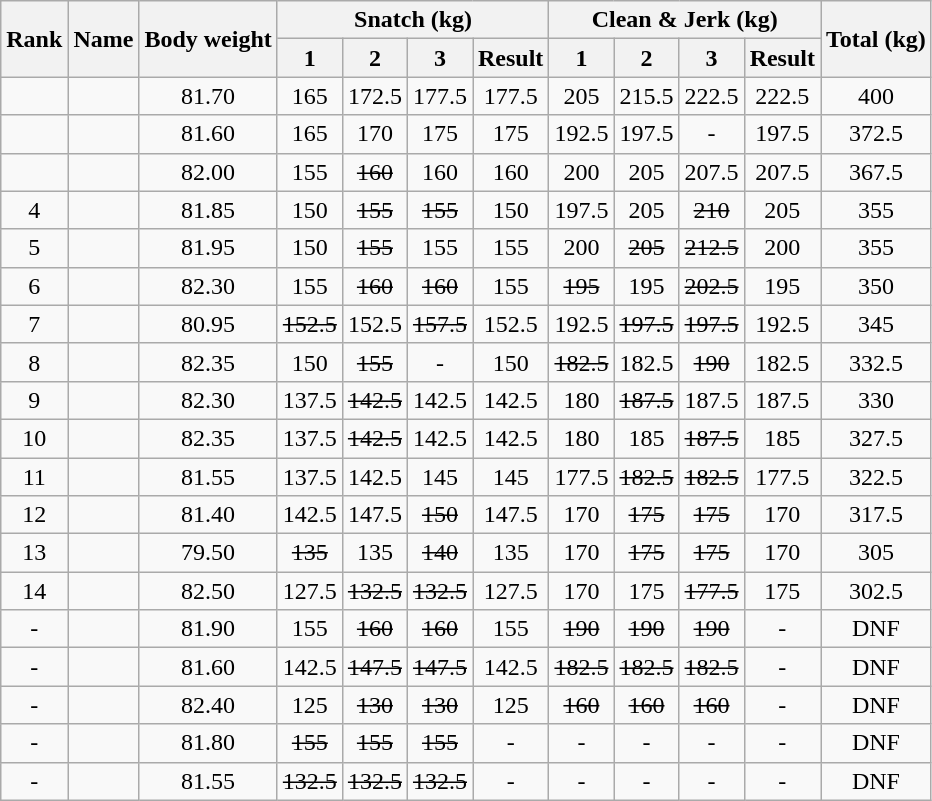<table class = "wikitable" style="text-align:center;">
<tr>
<th rowspan=2>Rank</th>
<th rowspan=2>Name</th>
<th rowspan=2>Body weight</th>
<th colspan=4>Snatch (kg)</th>
<th colspan=4>Clean & Jerk (kg)</th>
<th rowspan=2>Total (kg)</th>
</tr>
<tr>
<th>1</th>
<th>2</th>
<th>3</th>
<th>Result</th>
<th>1</th>
<th>2</th>
<th>3</th>
<th>Result</th>
</tr>
<tr>
<td></td>
<td align=left></td>
<td>81.70</td>
<td>165</td>
<td>172.5</td>
<td>177.5</td>
<td>177.5</td>
<td>205</td>
<td>215.5</td>
<td>222.5</td>
<td>222.5</td>
<td>400</td>
</tr>
<tr>
<td></td>
<td align=left></td>
<td>81.60</td>
<td>165</td>
<td>170</td>
<td>175</td>
<td>175</td>
<td>192.5</td>
<td>197.5</td>
<td>-</td>
<td>197.5</td>
<td>372.5</td>
</tr>
<tr>
<td></td>
<td align=left></td>
<td>82.00</td>
<td>155</td>
<td><s>160</s></td>
<td>160</td>
<td>160</td>
<td>200</td>
<td>205</td>
<td>207.5</td>
<td>207.5</td>
<td>367.5</td>
</tr>
<tr>
<td>4</td>
<td align=left></td>
<td>81.85</td>
<td>150</td>
<td><s>155</s></td>
<td><s>155</s></td>
<td>150</td>
<td>197.5</td>
<td>205</td>
<td><s>210</s></td>
<td>205</td>
<td>355</td>
</tr>
<tr>
<td>5</td>
<td align=left></td>
<td>81.95</td>
<td>150</td>
<td><s>155</s></td>
<td>155</td>
<td>155</td>
<td>200</td>
<td><s>205</s></td>
<td><s>212.5</s></td>
<td>200</td>
<td>355</td>
</tr>
<tr>
<td>6</td>
<td align=left></td>
<td>82.30</td>
<td>155</td>
<td><s>160</s></td>
<td><s>160</s></td>
<td>155</td>
<td><s>195</s></td>
<td>195</td>
<td><s>202.5</s></td>
<td>195</td>
<td>350</td>
</tr>
<tr>
<td>7</td>
<td align=left></td>
<td>80.95</td>
<td><s>152.5</s></td>
<td>152.5</td>
<td><s>157.5</s></td>
<td>152.5</td>
<td>192.5</td>
<td><s>197.5</s></td>
<td><s>197.5</s></td>
<td>192.5</td>
<td>345</td>
</tr>
<tr>
<td>8</td>
<td align=left></td>
<td>82.35</td>
<td>150</td>
<td><s>155</s></td>
<td>-</td>
<td>150</td>
<td><s>182.5</s></td>
<td>182.5</td>
<td><s>190</s></td>
<td>182.5</td>
<td>332.5</td>
</tr>
<tr>
<td>9</td>
<td align=left></td>
<td>82.30</td>
<td>137.5</td>
<td><s>142.5</s></td>
<td>142.5</td>
<td>142.5</td>
<td>180</td>
<td><s>187.5</s></td>
<td>187.5</td>
<td>187.5</td>
<td>330</td>
</tr>
<tr>
<td>10</td>
<td align=left></td>
<td>82.35</td>
<td>137.5</td>
<td><s>142.5</s></td>
<td>142.5</td>
<td>142.5</td>
<td>180</td>
<td>185</td>
<td><s>187.5</s></td>
<td>185</td>
<td>327.5</td>
</tr>
<tr>
<td>11</td>
<td align=left></td>
<td>81.55</td>
<td>137.5</td>
<td>142.5</td>
<td>145</td>
<td>145</td>
<td>177.5</td>
<td><s>182.5</s></td>
<td><s>182.5</s></td>
<td>177.5</td>
<td>322.5</td>
</tr>
<tr>
<td>12</td>
<td align=left></td>
<td>81.40</td>
<td>142.5</td>
<td>147.5</td>
<td><s>150</s></td>
<td>147.5</td>
<td>170</td>
<td><s>175</s></td>
<td><s>175</s></td>
<td>170</td>
<td>317.5</td>
</tr>
<tr>
<td>13</td>
<td align=left></td>
<td>79.50</td>
<td><s>135</s></td>
<td>135</td>
<td><s>140</s></td>
<td>135</td>
<td>170</td>
<td><s>175</s></td>
<td><s>175</s></td>
<td>170</td>
<td>305</td>
</tr>
<tr>
<td>14</td>
<td align=left></td>
<td>82.50</td>
<td>127.5</td>
<td><s>132.5</s></td>
<td><s>132.5</s></td>
<td>127.5</td>
<td>170</td>
<td>175</td>
<td><s>177.5</s></td>
<td>175</td>
<td>302.5</td>
</tr>
<tr>
<td>-</td>
<td align=left></td>
<td>81.90</td>
<td>155</td>
<td><s>160</s></td>
<td><s>160</s></td>
<td>155</td>
<td><s>190</s></td>
<td><s>190</s></td>
<td><s>190</s></td>
<td>-</td>
<td>DNF</td>
</tr>
<tr>
<td>-</td>
<td align=left></td>
<td>81.60</td>
<td>142.5</td>
<td><s>147.5</s></td>
<td><s>147.5</s></td>
<td>142.5</td>
<td><s>182.5</s></td>
<td><s>182.5</s></td>
<td><s>182.5</s></td>
<td>-</td>
<td>DNF</td>
</tr>
<tr>
<td>-</td>
<td align=left></td>
<td>82.40</td>
<td>125</td>
<td><s>130</s></td>
<td><s>130</s></td>
<td>125</td>
<td><s>160</s></td>
<td><s>160</s></td>
<td><s>160</s></td>
<td>-</td>
<td>DNF</td>
</tr>
<tr>
<td>-</td>
<td align=left></td>
<td>81.80</td>
<td><s>155</s></td>
<td><s>155</s></td>
<td><s>155</s></td>
<td>-</td>
<td>-</td>
<td>-</td>
<td>-</td>
<td>-</td>
<td>DNF</td>
</tr>
<tr>
<td>-</td>
<td align=left></td>
<td>81.55</td>
<td><s>132.5</s></td>
<td><s>132.5</s></td>
<td><s>132.5</s></td>
<td>-</td>
<td>-</td>
<td>-</td>
<td>-</td>
<td>-</td>
<td>DNF</td>
</tr>
</table>
